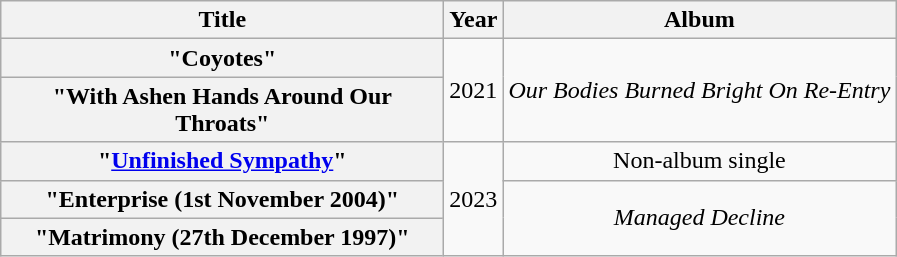<table class="wikitable plainrowheaders" style="text-align:center;">
<tr>
<th scope="col" style="width:18em;">Title</th>
<th scope="col">Year</th>
<th scope="col">Album</th>
</tr>
<tr>
<th scope="row">"Coyotes"</th>
<td rowspan="2">2021</td>
<td rowspan="2"><em>Our Bodies Burned Bright On Re-Entry</em></td>
</tr>
<tr>
<th scope="row">"With Ashen Hands Around Our Throats"</th>
</tr>
<tr>
<th scope="row">"<a href='#'>Unfinished Sympathy</a>"</th>
<td rowspan="3">2023</td>
<td>Non-album single</td>
</tr>
<tr>
<th scope="row">"Enterprise (1st November 2004)"</th>
<td rowspan="2"><em>Managed Decline</em></td>
</tr>
<tr>
<th scope="row">"Matrimony (27th December 1997)"</th>
</tr>
</table>
